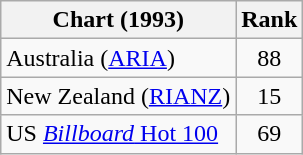<table class="wikitable sortable">
<tr>
<th>Chart (1993)</th>
<th>Rank</th>
</tr>
<tr>
<td>Australia (<a href='#'>ARIA</a>)</td>
<td align="center">88</td>
</tr>
<tr>
<td>New Zealand (<a href='#'>RIANZ</a>)</td>
<td align="center">15</td>
</tr>
<tr>
<td>US <a href='#'><em>Billboard</em> Hot 100</a></td>
<td align="center">69</td>
</tr>
</table>
